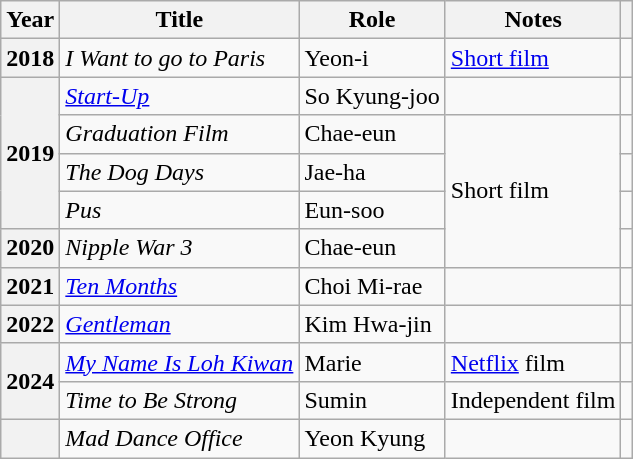<table class="wikitable plainrowheaders sortable">
<tr>
<th scope="col">Year</th>
<th scope="col">Title</th>
<th scope="col">Role</th>
<th scope="col">Notes</th>
<th scope="col" class="unsortable"></th>
</tr>
<tr>
<th scope="row">2018</th>
<td><em>I Want to go to Paris</em></td>
<td>Yeon-i</td>
<td><a href='#'>Short film</a></td>
<td style="text-align:center"></td>
</tr>
<tr>
<th scope="row" rowspan="4">2019</th>
<td><em><a href='#'>Start-Up</a></em></td>
<td>So Kyung-joo</td>
<td></td>
<td style="text-align:center"></td>
</tr>
<tr>
<td><em>Graduation Film</em></td>
<td>Chae-eun</td>
<td rowspan="4">Short film</td>
<td style="text-align:center"></td>
</tr>
<tr>
<td><em>The Dog Days</em></td>
<td>Jae-ha</td>
<td style="text-align:center"></td>
</tr>
<tr>
<td><em>Pus</em></td>
<td>Eun-soo</td>
<td style="text-align:center"></td>
</tr>
<tr>
<th scope="row">2020</th>
<td><em>Nipple War 3</em></td>
<td>Chae-eun</td>
<td style="text-align:center"></td>
</tr>
<tr>
<th scope="row">2021</th>
<td><em><a href='#'>Ten Months</a></em></td>
<td>Choi Mi-rae</td>
<td></td>
<td style="text-align:center"></td>
</tr>
<tr>
<th scope="row">2022</th>
<td><em><a href='#'>Gentleman</a></em></td>
<td>Kim Hwa-jin</td>
<td></td>
<td style="text-align:center"></td>
</tr>
<tr>
<th rowspan="2" scope="row">2024</th>
<td><em><a href='#'>My Name Is Loh Kiwan</a></em></td>
<td>Marie</td>
<td><a href='#'>Netflix</a> film</td>
<td style="text-align:center"></td>
</tr>
<tr>
<td><em>Time to Be Strong</em></td>
<td>Sumin</td>
<td>Independent film</td>
<td></td>
</tr>
<tr>
<th></th>
<td><em>Mad Dance Office</em></td>
<td>Yeon Kyung</td>
<td></td>
<td></td>
</tr>
</table>
